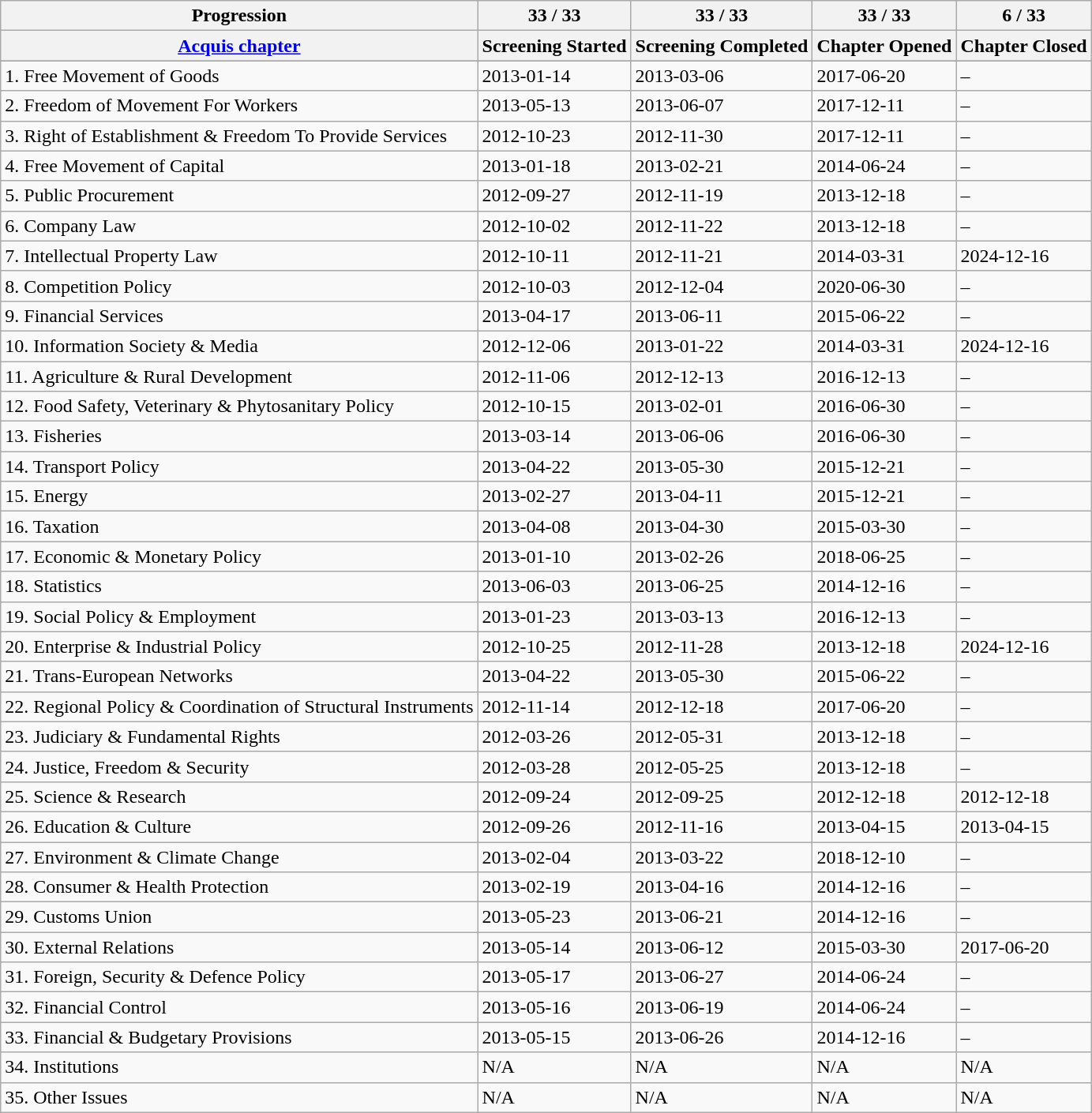<table class="wikitable mw-collapsible mw-collapsed" style="text-align:left;">
<tr>
<th>Progression</th>
<th>33 / 33</th>
<th>33 / 33</th>
<th>33 / 33</th>
<th>6 / 33</th>
</tr>
<tr>
<th><a href='#'>Acquis chapter</a></th>
<th>Screening Started</th>
<th>Screening Completed</th>
<th>Chapter Opened</th>
<th>Chapter Closed</th>
</tr>
<tr || 33 out of 33 || 33 out of 33|| 33 out of 33>
</tr>
<tr>
<td style="text-align:left;">1. Free Movement of Goods</td>
<td>2013-01-14</td>
<td>2013-03-06</td>
<td>2017-06-20</td>
<td>–</td>
</tr>
<tr>
<td style="text-align:left;">2. Freedom of Movement For Workers</td>
<td>2013-05-13</td>
<td>2013-06-07</td>
<td>2017-12-11</td>
<td>–</td>
</tr>
<tr>
<td style="text-align:left;">3. Right of Establishment & Freedom To Provide Services</td>
<td>2012-10-23</td>
<td>2012-11-30</td>
<td>2017-12-11</td>
<td>–</td>
</tr>
<tr>
<td style="text-align:left;">4. Free Movement of Capital</td>
<td>2013-01-18</td>
<td>2013-02-21</td>
<td>2014-06-24</td>
<td>–</td>
</tr>
<tr>
<td style="text-align:left;">5. Public Procurement</td>
<td>2012-09-27</td>
<td>2012-11-19</td>
<td>2013-12-18</td>
<td>–</td>
</tr>
<tr>
<td style="text-align:left;">6. Company Law</td>
<td>2012-10-02</td>
<td>2012-11-22</td>
<td>2013-12-18</td>
<td>–</td>
</tr>
<tr>
<td style="text-align:left;">7. Intellectual Property Law</td>
<td>2012-10-11</td>
<td>2012-11-21</td>
<td>2014-03-31</td>
<td>2024-12-16</td>
</tr>
<tr>
<td style="text-align:left;">8. Competition Policy</td>
<td>2012-10-03</td>
<td>2012-12-04</td>
<td>2020-06-30</td>
<td>–</td>
</tr>
<tr>
<td style="text-align:left;">9. Financial Services</td>
<td>2013-04-17</td>
<td>2013-06-11</td>
<td>2015-06-22</td>
<td>–</td>
</tr>
<tr>
<td style="text-align:left;">10. Information Society & Media</td>
<td>2012-12-06</td>
<td>2013-01-22</td>
<td>2014-03-31</td>
<td>2024-12-16</td>
</tr>
<tr>
<td style="text-align:left;">11. Agriculture & Rural Development</td>
<td>2012-11-06</td>
<td>2012-12-13</td>
<td>2016-12-13</td>
<td>–</td>
</tr>
<tr>
<td style="text-align:left;">12. Food Safety, Veterinary & Phytosanitary Policy</td>
<td>2012-10-15</td>
<td>2013-02-01</td>
<td>2016-06-30</td>
<td>–</td>
</tr>
<tr>
<td style="text-align:left;">13. Fisheries</td>
<td>2013-03-14</td>
<td>2013-06-06</td>
<td>2016-06-30</td>
<td>–</td>
</tr>
<tr>
<td style="text-align:left;">14. Transport Policy</td>
<td>2013-04-22</td>
<td>2013-05-30</td>
<td>2015-12-21</td>
<td>–</td>
</tr>
<tr>
<td style="text-align:left;">15. Energy</td>
<td>2013-02-27</td>
<td>2013-04-11</td>
<td>2015-12-21</td>
<td>–</td>
</tr>
<tr>
<td style="text-align:left;">16. Taxation</td>
<td>2013-04-08</td>
<td>2013-04-30</td>
<td>2015-03-30</td>
<td>–</td>
</tr>
<tr>
<td style="text-align:left;">17. Economic & Monetary Policy</td>
<td>2013-01-10</td>
<td>2013-02-26</td>
<td>2018-06-25</td>
<td>–</td>
</tr>
<tr>
<td style="text-align:left;">18. Statistics</td>
<td>2013-06-03</td>
<td>2013-06-25</td>
<td>2014-12-16</td>
<td>–</td>
</tr>
<tr>
<td style="text-align:left;">19. Social Policy & Employment</td>
<td>2013-01-23</td>
<td>2013-03-13</td>
<td>2016-12-13</td>
<td>–</td>
</tr>
<tr>
<td style="text-align:left;">20. Enterprise & Industrial Policy</td>
<td>2012-10-25</td>
<td>2012-11-28</td>
<td>2013-12-18</td>
<td>2024-12-16</td>
</tr>
<tr>
<td style="text-align:left;">21. Trans-European Networks</td>
<td>2013-04-22</td>
<td>2013-05-30</td>
<td>2015-06-22</td>
<td>–</td>
</tr>
<tr>
<td style="text-align:left;">22. Regional Policy & Coordination of Structural Instruments</td>
<td>2012-11-14</td>
<td>2012-12-18</td>
<td>2017-06-20</td>
<td>–</td>
</tr>
<tr>
<td style="text-align:left;">23. Judiciary & Fundamental Rights</td>
<td>2012-03-26</td>
<td>2012-05-31</td>
<td>2013-12-18</td>
<td>–</td>
</tr>
<tr>
<td style="text-align:left;">24. Justice, Freedom & Security</td>
<td>2012-03-28</td>
<td>2012-05-25</td>
<td>2013-12-18</td>
<td>–</td>
</tr>
<tr>
<td style="text-align:left;">25. Science & Research</td>
<td>2012-09-24</td>
<td>2012-09-25</td>
<td>2012-12-18</td>
<td>2012-12-18</td>
</tr>
<tr>
<td style="text-align:left;">26. Education & Culture</td>
<td>2012-09-26</td>
<td>2012-11-16</td>
<td>2013-04-15</td>
<td>2013-04-15</td>
</tr>
<tr>
<td style="text-align:left;">27. Environment & Climate Change</td>
<td>2013-02-04</td>
<td>2013-03-22</td>
<td>2018-12-10</td>
<td>–</td>
</tr>
<tr>
<td style="text-align:left;">28. Consumer & Health Protection</td>
<td>2013-02-19</td>
<td>2013-04-16</td>
<td>2014-12-16</td>
<td>–</td>
</tr>
<tr>
<td style="text-align:left;">29. Customs Union</td>
<td>2013-05-23</td>
<td>2013-06-21</td>
<td>2014-12-16</td>
<td>–</td>
</tr>
<tr>
<td style="text-align:left;">30. External Relations</td>
<td>2013-05-14</td>
<td>2013-06-12</td>
<td>2015-03-30</td>
<td>2017-06-20</td>
</tr>
<tr>
<td style="text-align:left;">31. Foreign, Security & Defence Policy</td>
<td>2013-05-17</td>
<td>2013-06-27</td>
<td>2014-06-24</td>
<td>–</td>
</tr>
<tr>
<td style="text-align:left;">32. Financial Control</td>
<td>2013-05-16</td>
<td>2013-06-19</td>
<td>2014-06-24</td>
<td>–</td>
</tr>
<tr>
<td style="text-align:left;">33. Financial & Budgetary Provisions</td>
<td>2013-05-15</td>
<td>2013-06-26</td>
<td>2014-12-16</td>
<td>–</td>
</tr>
<tr>
<td style="text-align:left;">34. Institutions</td>
<td>N/A</td>
<td>N/A</td>
<td>N/A</td>
<td>N/A</td>
</tr>
<tr>
<td style="text-align:left;">35. Other Issues</td>
<td>N/A</td>
<td>N/A</td>
<td>N/A</td>
<td>N/A</td>
</tr>
</table>
